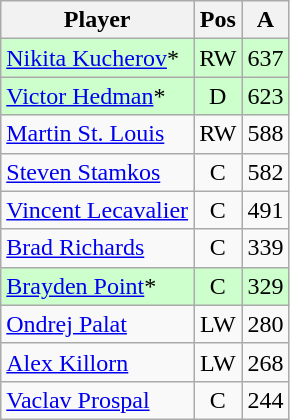<table class="wikitable" style="text-align:center;">
<tr>
<th>Player</th>
<th>Pos</th>
<th>A</th>
</tr>
<tr style="background:#cfc;">
<td style="text-align:left;"><a href='#'>Nikita Kucherov</a>*</td>
<td>RW</td>
<td>637</td>
</tr>
<tr style="background:#cfc;">
<td style="text-align:left;"><a href='#'>Victor Hedman</a>*</td>
<td>D</td>
<td>623</td>
</tr>
<tr>
<td style="text-align:left;"><a href='#'>Martin St. Louis</a></td>
<td>RW</td>
<td>588</td>
</tr>
<tr>
<td style="text-align:left;"><a href='#'>Steven Stamkos</a></td>
<td>C</td>
<td>582</td>
</tr>
<tr>
<td style="text-align:left;"><a href='#'>Vincent Lecavalier</a></td>
<td>C</td>
<td>491</td>
</tr>
<tr>
<td style="text-align:left;"><a href='#'>Brad Richards</a></td>
<td>C</td>
<td>339</td>
</tr>
<tr style="background:#cfc;">
<td style="text-align:left;"><a href='#'>Brayden Point</a>*</td>
<td>C</td>
<td>329</td>
</tr>
<tr>
<td style="text-align:left;"><a href='#'>Ondrej Palat</a></td>
<td>LW</td>
<td>280</td>
</tr>
<tr>
<td style="text-align:left;"><a href='#'>Alex Killorn</a></td>
<td>LW</td>
<td>268</td>
</tr>
<tr>
<td style="text-align:left;"><a href='#'>Vaclav Prospal</a></td>
<td>C</td>
<td>244</td>
</tr>
</table>
